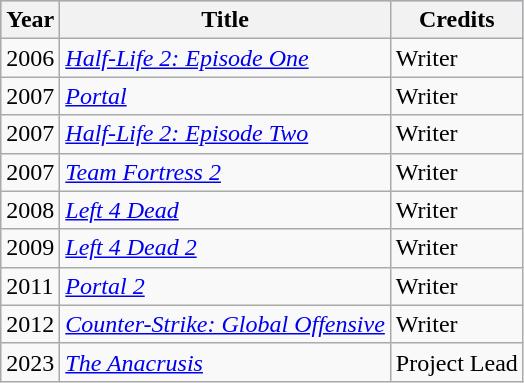<table class="wikitable">
<tr style="background:#b0c4de; text-align:center;">
<th>Year</th>
<th>Title</th>
<th>Credits</th>
</tr>
<tr>
<td>2006</td>
<td><em><a href='#'>Half-Life 2: Episode One</a></em></td>
<td>Writer</td>
</tr>
<tr>
<td>2007</td>
<td><em><a href='#'>Portal</a></em></td>
<td>Writer</td>
</tr>
<tr>
<td>2007</td>
<td><em><a href='#'>Half-Life 2: Episode Two</a></em></td>
<td>Writer</td>
</tr>
<tr>
<td>2007</td>
<td><em><a href='#'>Team Fortress 2</a></em></td>
<td>Writer</td>
</tr>
<tr>
<td>2008</td>
<td><em><a href='#'>Left 4 Dead</a></em></td>
<td>Writer</td>
</tr>
<tr>
<td>2009</td>
<td><em><a href='#'>Left 4 Dead 2</a></em></td>
<td>Writer</td>
</tr>
<tr>
<td>2011</td>
<td><em><a href='#'>Portal 2</a></em></td>
<td>Writer</td>
</tr>
<tr>
<td>2012</td>
<td><em><a href='#'>Counter-Strike: Global Offensive</a></em></td>
<td>Writer</td>
</tr>
<tr>
<td>2023</td>
<td><em><a href='#'>The Anacrusis</a></em></td>
<td>Project Lead</td>
</tr>
</table>
